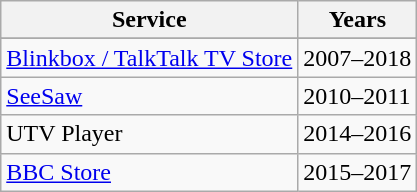<table class="wikitable">
<tr>
<th>Service</th>
<th>Years</th>
</tr>
<tr>
</tr>
<tr>
<td><a href='#'>Blinkbox / TalkTalk TV Store</a></td>
<td>2007–2018</td>
</tr>
<tr>
<td><a href='#'>SeeSaw</a></td>
<td>2010–2011</td>
</tr>
<tr>
<td>UTV Player</td>
<td>2014–2016</td>
</tr>
<tr>
<td><a href='#'>BBC Store</a></td>
<td>2015–2017</td>
</tr>
</table>
